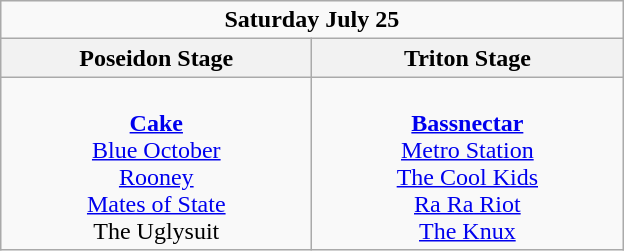<table class="wikitable">
<tr>
<td colspan="3" style="text-align:center;"><strong>Saturday July 25</strong></td>
</tr>
<tr>
<th>Poseidon Stage</th>
<th>Triton Stage</th>
</tr>
<tr>
<td style="text-align:center; vertical-align:top; width:200px;"><br><strong><a href='#'>Cake</a></strong><br>
<a href='#'>Blue October</a><br>
<a href='#'>Rooney</a><br>
<a href='#'>Mates of State</a><br>
The Uglysuit<br></td>
<td style="text-align:center; vertical-align:top; width:200px;"><br><strong><a href='#'>Bassnectar</a></strong><br>
<a href='#'>Metro Station</a><br>
<a href='#'>The Cool Kids</a><br>
<a href='#'>Ra Ra Riot</a><br>
<a href='#'>The Knux</a><br></td>
</tr>
</table>
